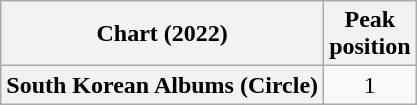<table class="wikitable plainrowheaders" style="text-align:center">
<tr>
<th scope="col">Chart (2022)</th>
<th scope="col">Peak<br>position</th>
</tr>
<tr>
<th scope="row">South Korean Albums (Circle)</th>
<td>1</td>
</tr>
</table>
